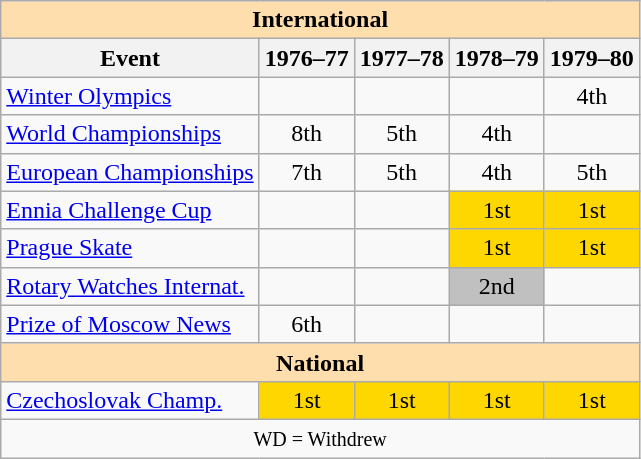<table class="wikitable" style="text-align:center">
<tr>
<th style="background-color: #ffdead; " colspan=5 align=center>International</th>
</tr>
<tr>
<th>Event</th>
<th>1976–77</th>
<th>1977–78</th>
<th>1978–79</th>
<th>1979–80</th>
</tr>
<tr>
<td align=left><a href='#'>Winter Olympics</a></td>
<td></td>
<td></td>
<td></td>
<td>4th</td>
</tr>
<tr>
<td align=left><a href='#'>World Championships</a></td>
<td>8th</td>
<td>5th</td>
<td>4th</td>
<td></td>
</tr>
<tr>
<td align=left><a href='#'>European Championships</a></td>
<td>7th</td>
<td>5th</td>
<td>4th</td>
<td>5th</td>
</tr>
<tr>
<td align=left><a href='#'>Ennia Challenge Cup</a></td>
<td></td>
<td></td>
<td bgcolor=gold>1st</td>
<td bgcolor=gold>1st</td>
</tr>
<tr>
<td align=left><a href='#'>Prague Skate</a></td>
<td></td>
<td></td>
<td bgcolor=gold>1st</td>
<td bgcolor=gold>1st</td>
</tr>
<tr>
<td align=left><a href='#'>Rotary Watches Internat.</a></td>
<td></td>
<td></td>
<td bgcolor=silver>2nd</td>
<td></td>
</tr>
<tr>
<td align=left><a href='#'>Prize of Moscow News</a></td>
<td>6th</td>
<td></td>
<td></td>
<td></td>
</tr>
<tr>
<th style="background-color: #ffdead; " colspan=5 align=center>National</th>
</tr>
<tr>
<td align=left><a href='#'>Czechoslovak Champ.</a></td>
<td bgcolor=gold>1st</td>
<td bgcolor=gold>1st</td>
<td bgcolor=gold>1st</td>
<td bgcolor=gold>1st</td>
</tr>
<tr>
<td colspan=5 align=center><small> WD = Withdrew </small></td>
</tr>
</table>
